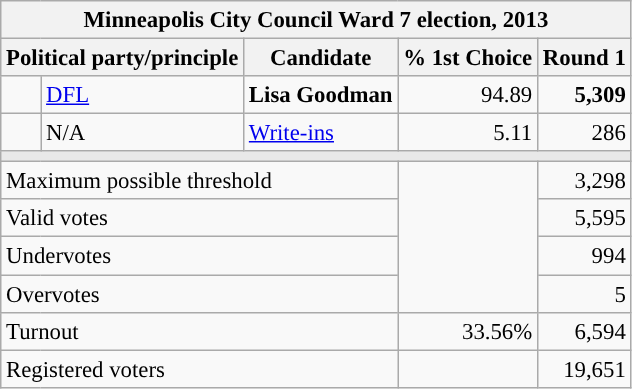<table class="wikitable" style="font-size:95%">
<tr>
<th colspan="5">Minneapolis City Council Ward 7 election, 2013</th>
</tr>
<tr>
<th colspan="2">Political party/principle</th>
<th>Candidate</th>
<th>% 1st Choice</th>
<th>Round 1</th>
</tr>
<tr>
<td style="background-color:"></td>
<td><a href='#'>DFL</a></td>
<td><strong>Lisa Goodman</strong></td>
<td align="right">94.89</td>
<td align="right"><strong>5,309</strong></td>
</tr>
<tr>
<td style="background-color:"></td>
<td>N/A</td>
<td><a href='#'>Write-ins</a></td>
<td align="right">5.11</td>
<td align="right">286</td>
</tr>
<tr>
<td colspan="5" style="background: #E9E9E9"></td>
</tr>
<tr>
<td colspan="3">Maximum possible threshold</td>
<td rowspan="4"></td>
<td align="right">3,298</td>
</tr>
<tr>
<td colspan="3">Valid votes</td>
<td align="right">5,595</td>
</tr>
<tr>
<td colspan="3">Undervotes</td>
<td align="right">994</td>
</tr>
<tr>
<td colspan="3">Overvotes</td>
<td align="right">5</td>
</tr>
<tr>
<td colspan="3">Turnout</td>
<td align="right">33.56%</td>
<td align="right">6,594</td>
</tr>
<tr>
<td colspan="3">Registered voters</td>
<td></td>
<td align="right">19,651</td>
</tr>
</table>
